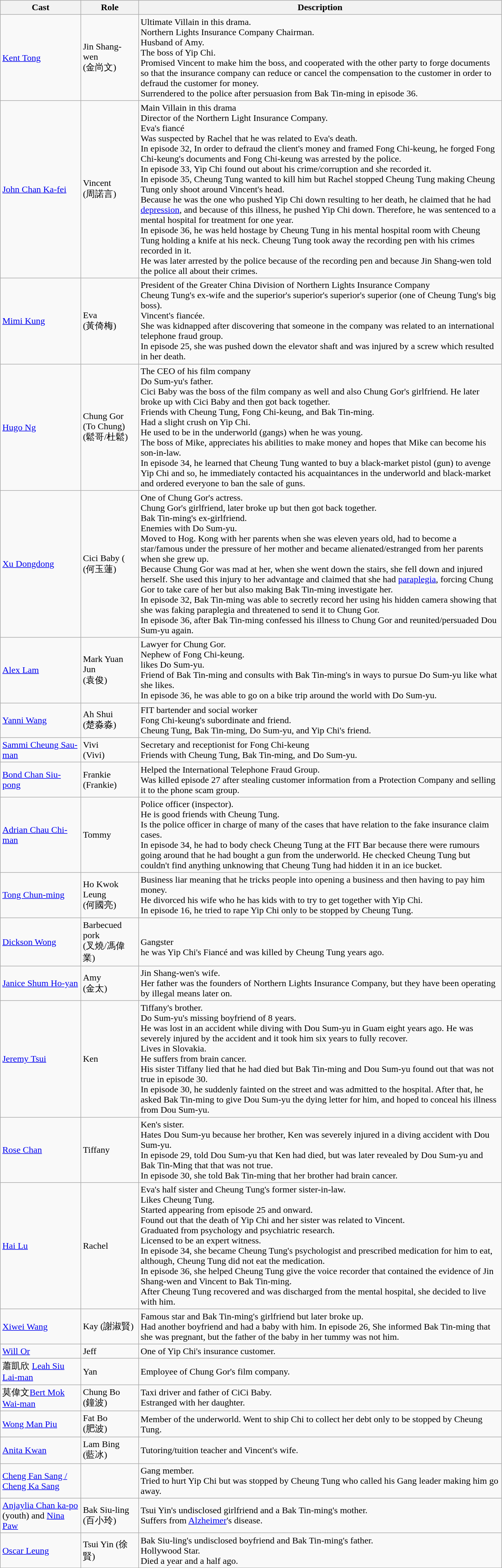<table class="wikitable" width="70%">
<tr>
<th>Cast</th>
<th>Role</th>
<th>Description</th>
</tr>
<tr>
<td><a href='#'>Kent Tong</a></td>
<td>Jin Shang-wen <br> (金尚文)</td>
<td>Ultimate Villain in this drama. <br> Northern Lights Insurance Company Chairman.  <br> Husband of Amy. <br> The boss of Yip Chi. <br> Promised Vincent to make him the boss, and cooperated with the other party to forge documents so that the insurance company can reduce or cancel the compensation to the customer in order to defraud the customer for money. <br> Surrendered to the police after persuasion from Bak Tin-ming in episode 36.</td>
</tr>
<tr>
<td><a href='#'>John Chan Ka-fei</a></td>
<td>Vincent <br> (周諾言)</td>
<td>Main Villain in this drama <br> Director of the Northern Light Insurance Company. <br> Eva's fiancé <br> Was suspected by Rachel that he was related to Eva's death. <br> In episode 32, In order to defraud the client's money and framed Fong Chi-keung, he forged Fong Chi-keung's documents and Fong Chi-keung was arrested by the police. <br> In episode 33, Yip Chi found out about his crime/corruption and she recorded it. <br> In episode 35, Cheung Tung wanted to kill him but Rachel stopped Cheung Tung making Cheung Tung only shoot around Vincent's head.  <br> Because he was the one who pushed Yip Chi down resulting to her death, he claimed that he had <a href='#'>depression</a>, and because of this illness, he pushed Yip Chi down. Therefore, he was sentenced to a mental hospital for treatment for one year. <br> In episode 36, he was held hostage by Cheung Tung in his mental hospital room with Cheung Tung holding a knife at his neck. Cheung Tung took away the recording pen with his crimes recorded in it.  <br> He was later arrested by the police because of the recording pen and because Jin Shang-wen told the police all about their crimes.</td>
</tr>
<tr>
<td><a href='#'>Mimi Kung</a></td>
<td>Eva <br> (黃倚梅)</td>
<td>President of the Greater China Division of Northern Lights Insurance Company <br> Cheung Tung's ex-wife and the superior's superior's superior's superior (one of Cheung Tung's big boss). <br> Vincent's fiancée. <br> She was kidnapped after discovering that someone in the company was related to an international telephone fraud group. <br> In episode 25, she was pushed down the elevator shaft and was injured by a screw which resulted in her death.</td>
</tr>
<tr>
<td><a href='#'>Hugo Ng</a></td>
<td>Chung Gor (To Chung) <br> (鬆哥/杜鬆)</td>
<td>The CEO of his film company <br> Do Sum-yu's father. <br> Cici Baby was the boss of the film company as well and also Chung Gor's girlfriend. He later broke up with Cici Baby and then got back together. <br> Friends with Cheung Tung, Fong Chi-keung, and Bak Tin-ming. <br> Had a slight crush on Yip Chi. <br> He used to be in the underworld (gangs) when he was young. <br> The boss of Mike, appreciates his abilities to make money and hopes that Mike can become his son-in-law. <br> In episode 34, he learned that Cheung Tung wanted to buy a black-market pistol (gun) to avenge Yip Chi and so, he immediately contacted his acquaintances in the underworld and black-market and ordered everyone to ban the sale of guns.</td>
</tr>
<tr>
<td><a href='#'>Xu Dongdong</a></td>
<td>Cici Baby (<br> (何玉蓮)</td>
<td>One of Chung Gor's actress. <br> Chung Gor's girlfriend, later broke up but then got back together. <br> Bak Tin-ming's ex-girlfriend. <br> Enemies with Do Sum-yu. <br> Moved to Hog. Kong with her parents when she was eleven years old, had to become a star/famous under the pressure of her mother and became alienated/estranged from her parents when she grew up. <br> Because Chung Gor was mad at her, when she went down the stairs, she fell down and injured herself. She used this injury to her advantage and claimed that she had <a href='#'>paraplegia</a>, forcing Chung Gor to take care of her but also making Bak Tin-ming investigate her. <br> In episode 32, Bak Tin-ming was able to secretly record her using his hidden camera showing that she was faking paraplegia and threatened to send it to Chung Gor. <br> In episode 36, after Bak Tin-ming confessed his illness to Chung Gor and reunited/persuaded Dou Sum-yu again.</td>
</tr>
<tr>
<td><a href='#'>Alex Lam</a></td>
<td>Mark Yuan Jun <br> (袁俊)</td>
<td>Lawyer for Chung Gor. <br> Nephew of Fong Chi-keung. <br> likes Do Sum-yu. <br> Friend of Bak Tin-ming and consults with Bak Tin-ming's in ways to pursue Do Sum-yu like what she likes. <br> In episode 36, he was able to go on a bike trip around the world with Do Sum-yu.</td>
</tr>
<tr>
<td><a href='#'>Yanni Wang</a></td>
<td>Ah Shui <br> (楚淼淼)</td>
<td>FIT bartender and social worker <br> Fong Chi-keung's subordinate and friend. <br> Cheung Tung, Bak Tin-ming, Do Sum-yu, and Yip Chi's friend.</td>
</tr>
<tr>
<td><a href='#'>Sammi Cheung Sau-man</a></td>
<td>Vivi <br> (Vivi)</td>
<td>Secretary and receptionist for Fong Chi-keung <br> Friends with Cheung Tung, Bak Tin-ming, and Do Sum-yu.</td>
</tr>
<tr>
<td><a href='#'>Bond Chan Siu-pong</a></td>
<td>Frankie <br> (Frankie)</td>
<td>Helped the International Telephone Fraud Group. <br> Was killed episode 27 after stealing customer information from a Protection Company and selling it to the phone scam group.</td>
</tr>
<tr>
<td><a href='#'>Adrian Chau Chi-man</a></td>
<td>Tommy</td>
<td>Police officer (inspector). <br> He is good friends with Cheung Tung. <br> Is the police officer in charge of many of the cases that have relation to the fake insurance claim cases. <br> In episode 34, he had to body check Cheung Tung at the FIT Bar because there were rumours going around that he had bought a gun from the underworld. He checked Cheung Tung but couldn't find anything unknowing that Cheung Tung had hidden it in an ice bucket.</td>
</tr>
<tr>
<td><a href='#'>Tong Chun-ming</a></td>
<td>Ho Kwok Leung <br> (何國亮)</td>
<td>Business liar meaning that he tricks people into opening a business and then having to pay him money. <br> He divorced his wife who he has kids with to try to get together with Yip Chi. <br> In episode 16, he tried to rape Yip Chi only to be stopped by Cheung Tung.</td>
</tr>
<tr>
<td><a href='#'>Dickson Wong</a></td>
<td>Barbecued pork <br> (叉燒/馮偉業)</td>
<td><br>Gangster <br> he was Yip Chi's Fiancé and was killed by Cheung Tung years ago.</td>
</tr>
<tr>
<td><a href='#'>Janice Shum Ho-yan</a></td>
<td>Amy <br> (金太)</td>
<td>Jin Shang-wen's wife. <br> Her father was the founders of Northern Lights Insurance Company, but they have been operating by illegal means later on.</td>
</tr>
<tr>
<td><a href='#'>Jeremy Tsui</a></td>
<td>Ken</td>
<td>Tiffany's brother. <br> Do Sum-yu's missing boyfriend of 8 years. <br> He was lost in an accident while diving with Dou Sum-yu in Guam eight years ago. He was severely injured by the accident and it took him six years to fully recover. <br> Lives in Slovakia. <br> He suffers from brain cancer. <br> His sister Tiffany lied that he had died but Bak Tin-ming and Dou Sum-yu found out that was not true in episode 30. <br> In episode 30, he suddenly fainted on the street and was admitted to the hospital. After that, he asked Bak Tin-ming to give Dou Sum-yu the dying letter for him, and hoped to conceal his illness from Dou Sum-yu.</td>
</tr>
<tr>
<td><a href='#'>Rose Chan</a></td>
<td>Tiffany</td>
<td>Ken's sister. <br> Hates Dou Sum-yu because her brother, Ken was severely injured in a diving accident with Dou Sum-yu. <br> In episode 29, told Dou Sum-yu that Ken had died, but was later revealed by Dou Sum-yu and Bak Tin-Ming that that was not true. <br> In episode 30, she told Bak Tin-ming that her brother had brain cancer.</td>
</tr>
<tr>
<td><a href='#'>Hai Lu</a></td>
<td>Rachel</td>
<td>Eva's half sister and Cheung Tung's former sister-in-law. <br> Likes Cheung Tung. <br> Started appearing from episode 25 and onward. <br> Found out that the death of Yip Chi and her sister was related to Vincent. <br> Graduated from psychology and psychiatric research. <br> Licensed to be an expert witness. <br> In episode 34, she became Cheung Tung's psychologist and prescribed medication for him to eat, although, Cheung Tung did not eat the medication. <br> In episode 36, she helped Cheung Tung give the voice recorder that contained the evidence of Jin Shang-wen and Vincent to Bak Tin-ming. <br> After Cheung Tung recovered and was discharged from the mental hospital, she decided to live with him.</td>
</tr>
<tr>
<td><a href='#'>Xiwei Wang</a></td>
<td>Kay (謝淑賢)</td>
<td>Famous star and Bak Tin-ming's girlfriend but later broke up. <br> Had another boyfriend and had a baby with him. In episode 26, She informed Bak Tin-ming that she was pregnant, but the father of the baby in her tummy was not him.</td>
</tr>
<tr>
<td><a href='#'>Will Or</a></td>
<td>Jeff</td>
<td>One of Yip Chi's insurance customer.</td>
</tr>
<tr>
<td>蕭凱欣 <a href='#'>Leah Siu Lai-man</a></td>
<td>Yan</td>
<td>Employee of Chung Gor's film company.</td>
</tr>
<tr>
<td>莫偉文<a href='#'>Bert Mok Wai-man</a></td>
<td>Chung Bo <br> (鐘波)</td>
<td>Taxi driver and father of CiCi Baby. <br> Estranged with her daughter.</td>
</tr>
<tr>
<td><a href='#'>Wong Man Piu</a></td>
<td>Fat Bo <br> (肥波)</td>
<td>Member of the underworld. Went to ship Chi to collect her debt only to be stopped by Cheung Tung.</td>
</tr>
<tr>
<td><a href='#'>Anita Kwan</a></td>
<td>Lam Bing <br> (藍冰)</td>
<td>Tutoring/tuition teacher and Vincent's wife.</td>
</tr>
<tr>
<td><a href='#'>Cheng Fan Sang / Cheng Ka Sang</a></td>
<td></td>
<td>Gang member. <br> Tried to hurt Yip Chi but was stopped by Cheung Tung who called his Gang leader making him go away.</td>
</tr>
<tr>
<td><a href='#'>Anjaylia Chan ka-po</a> (youth) and <a href='#'>Nina Paw</a></td>
<td>Bak Siu-ling (百小玲)</td>
<td>Tsui Yin's undisclosed girlfriend and a Bak Tin-ming's mother. <br> Suffers from <a href='#'>Alzheimer</a>'s disease.</td>
</tr>
<tr>
<td><a href='#'>Oscar Leung</a></td>
<td>Tsui Yin (徐賢)</td>
<td>Bak Siu-ling's undisclosed boyfriend and Bak Tin-ming's father. <br> Hollywood Star. <br> Died a year and a half ago.</td>
</tr>
<tr>
</tr>
</table>
